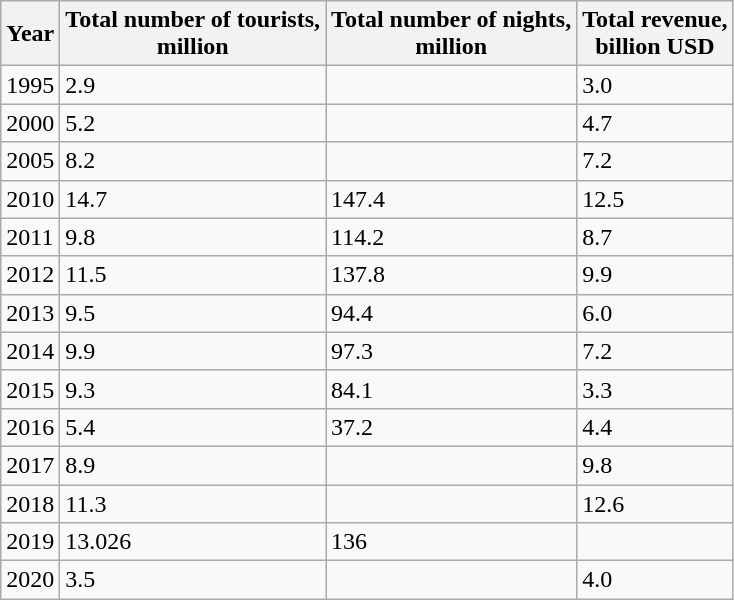<table class="wikitable">
<tr>
<th>Year</th>
<th>Total number of tourists,<br>million</th>
<th>Total number of nights,<br>million</th>
<th>Total revenue,<br>billion USD</th>
</tr>
<tr>
<td>1995</td>
<td>2.9</td>
<td></td>
<td>3.0</td>
</tr>
<tr>
<td>2000</td>
<td>5.2</td>
<td></td>
<td>4.7</td>
</tr>
<tr>
<td>2005</td>
<td>8.2</td>
<td></td>
<td>7.2</td>
</tr>
<tr>
<td>2010</td>
<td>14.7</td>
<td>147.4</td>
<td>12.5</td>
</tr>
<tr>
<td>2011</td>
<td>9.8</td>
<td>114.2</td>
<td>8.7</td>
</tr>
<tr>
<td>2012</td>
<td>11.5</td>
<td>137.8</td>
<td>9.9</td>
</tr>
<tr>
<td>2013</td>
<td>9.5</td>
<td>94.4</td>
<td>6.0</td>
</tr>
<tr>
<td>2014</td>
<td>9.9</td>
<td>97.3</td>
<td>7.2</td>
</tr>
<tr>
<td>2015</td>
<td>9.3</td>
<td>84.1</td>
<td>3.3</td>
</tr>
<tr>
<td>2016</td>
<td>5.4</td>
<td>37.2</td>
<td>4.4</td>
</tr>
<tr>
<td>2017</td>
<td>8.9</td>
<td></td>
<td>9.8</td>
</tr>
<tr>
<td>2018</td>
<td>11.3</td>
<td></td>
<td>12.6</td>
</tr>
<tr>
<td>2019</td>
<td>13.026</td>
<td>136</td>
<td></td>
</tr>
<tr>
<td>2020</td>
<td>3.5</td>
<td></td>
<td>4.0</td>
</tr>
</table>
